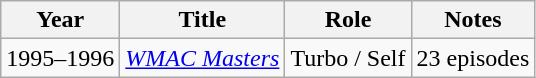<table class="wikitable">
<tr>
<th>Year</th>
<th>Title</th>
<th>Role</th>
<th>Notes</th>
</tr>
<tr>
<td>1995–1996</td>
<td><em><a href='#'>WMAC Masters</a></em></td>
<td>Turbo / Self</td>
<td>23 episodes</td>
</tr>
</table>
